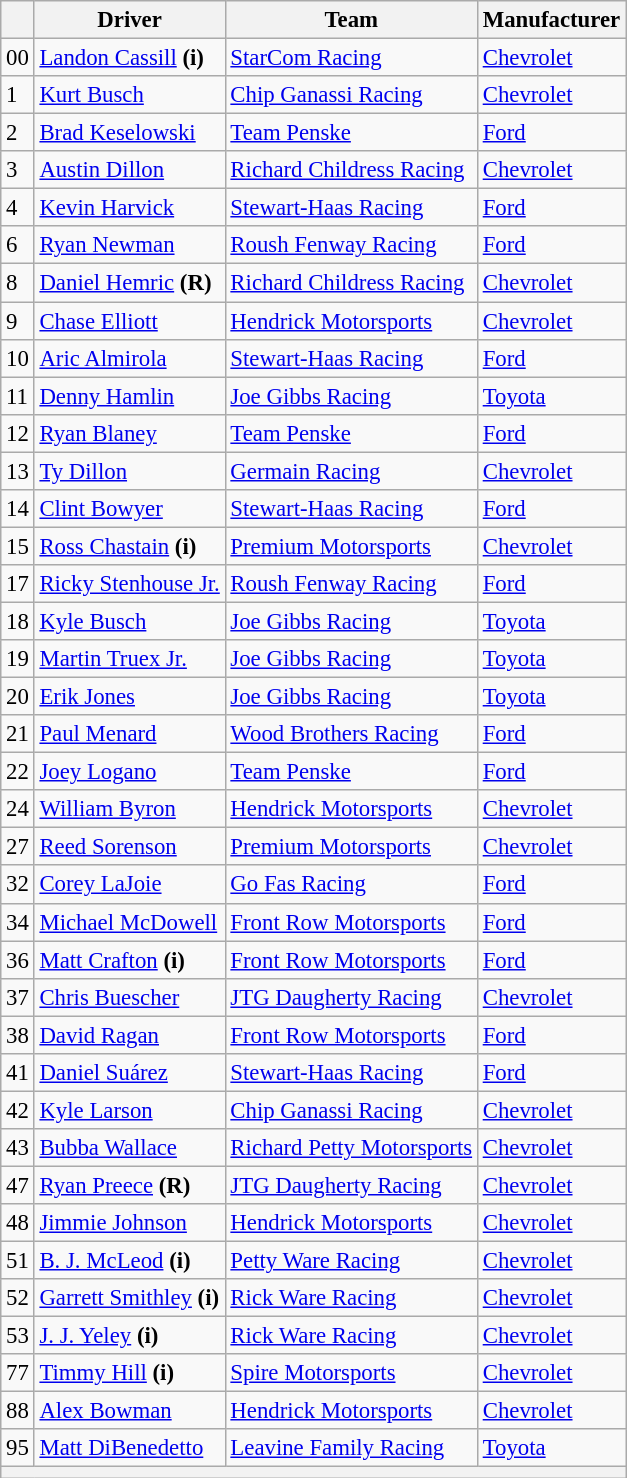<table class="wikitable" style="font-size:95%">
<tr>
<th></th>
<th>Driver</th>
<th>Team</th>
<th>Manufacturer</th>
</tr>
<tr>
<td>00</td>
<td><a href='#'>Landon Cassill</a> <strong>(i)</strong></td>
<td><a href='#'>StarCom Racing</a></td>
<td><a href='#'>Chevrolet</a></td>
</tr>
<tr>
<td>1</td>
<td><a href='#'>Kurt Busch</a></td>
<td><a href='#'>Chip Ganassi Racing</a></td>
<td><a href='#'>Chevrolet</a></td>
</tr>
<tr>
<td>2</td>
<td><a href='#'>Brad Keselowski</a></td>
<td><a href='#'>Team Penske</a></td>
<td><a href='#'>Ford</a></td>
</tr>
<tr>
<td>3</td>
<td><a href='#'>Austin Dillon</a></td>
<td><a href='#'>Richard Childress Racing</a></td>
<td><a href='#'>Chevrolet</a></td>
</tr>
<tr>
<td>4</td>
<td><a href='#'>Kevin Harvick</a></td>
<td><a href='#'>Stewart-Haas Racing</a></td>
<td><a href='#'>Ford</a></td>
</tr>
<tr>
<td>6</td>
<td><a href='#'>Ryan Newman</a></td>
<td><a href='#'>Roush Fenway Racing</a></td>
<td><a href='#'>Ford</a></td>
</tr>
<tr>
<td>8</td>
<td><a href='#'>Daniel Hemric</a> <strong>(R)</strong></td>
<td><a href='#'>Richard Childress Racing</a></td>
<td><a href='#'>Chevrolet</a></td>
</tr>
<tr>
<td>9</td>
<td><a href='#'>Chase Elliott</a></td>
<td><a href='#'>Hendrick Motorsports</a></td>
<td><a href='#'>Chevrolet</a></td>
</tr>
<tr>
<td>10</td>
<td><a href='#'>Aric Almirola</a></td>
<td><a href='#'>Stewart-Haas Racing</a></td>
<td><a href='#'>Ford</a></td>
</tr>
<tr>
<td>11</td>
<td><a href='#'>Denny Hamlin</a></td>
<td><a href='#'>Joe Gibbs Racing</a></td>
<td><a href='#'>Toyota</a></td>
</tr>
<tr>
<td>12</td>
<td><a href='#'>Ryan Blaney</a></td>
<td><a href='#'>Team Penske</a></td>
<td><a href='#'>Ford</a></td>
</tr>
<tr>
<td>13</td>
<td><a href='#'>Ty Dillon</a></td>
<td><a href='#'>Germain Racing</a></td>
<td><a href='#'>Chevrolet</a></td>
</tr>
<tr>
<td>14</td>
<td><a href='#'>Clint Bowyer</a></td>
<td><a href='#'>Stewart-Haas Racing</a></td>
<td><a href='#'>Ford</a></td>
</tr>
<tr>
<td>15</td>
<td><a href='#'>Ross Chastain</a> <strong>(i)</strong></td>
<td><a href='#'>Premium Motorsports</a></td>
<td><a href='#'>Chevrolet</a></td>
</tr>
<tr>
<td>17</td>
<td><a href='#'>Ricky Stenhouse Jr.</a></td>
<td><a href='#'>Roush Fenway Racing</a></td>
<td><a href='#'>Ford</a></td>
</tr>
<tr>
<td>18</td>
<td><a href='#'>Kyle Busch</a></td>
<td><a href='#'>Joe Gibbs Racing</a></td>
<td><a href='#'>Toyota</a></td>
</tr>
<tr>
<td>19</td>
<td><a href='#'>Martin Truex Jr.</a></td>
<td><a href='#'>Joe Gibbs Racing</a></td>
<td><a href='#'>Toyota</a></td>
</tr>
<tr>
<td>20</td>
<td><a href='#'>Erik Jones</a></td>
<td><a href='#'>Joe Gibbs Racing</a></td>
<td><a href='#'>Toyota</a></td>
</tr>
<tr>
<td>21</td>
<td><a href='#'>Paul Menard</a></td>
<td><a href='#'>Wood Brothers Racing</a></td>
<td><a href='#'>Ford</a></td>
</tr>
<tr>
<td>22</td>
<td><a href='#'>Joey Logano</a></td>
<td><a href='#'>Team Penske</a></td>
<td><a href='#'>Ford</a></td>
</tr>
<tr>
<td>24</td>
<td><a href='#'>William Byron</a></td>
<td><a href='#'>Hendrick Motorsports</a></td>
<td><a href='#'>Chevrolet</a></td>
</tr>
<tr>
<td>27</td>
<td><a href='#'>Reed Sorenson</a></td>
<td><a href='#'>Premium Motorsports</a></td>
<td><a href='#'>Chevrolet</a></td>
</tr>
<tr>
<td>32</td>
<td><a href='#'>Corey LaJoie</a></td>
<td><a href='#'>Go Fas Racing</a></td>
<td><a href='#'>Ford</a></td>
</tr>
<tr>
<td>34</td>
<td><a href='#'>Michael McDowell</a></td>
<td><a href='#'>Front Row Motorsports</a></td>
<td><a href='#'>Ford</a></td>
</tr>
<tr>
<td>36</td>
<td><a href='#'>Matt Crafton</a> <strong>(i)</strong></td>
<td><a href='#'>Front Row Motorsports</a></td>
<td><a href='#'>Ford</a></td>
</tr>
<tr>
<td>37</td>
<td><a href='#'>Chris Buescher</a></td>
<td><a href='#'>JTG Daugherty Racing</a></td>
<td><a href='#'>Chevrolet</a></td>
</tr>
<tr>
<td>38</td>
<td><a href='#'>David Ragan</a></td>
<td><a href='#'>Front Row Motorsports</a></td>
<td><a href='#'>Ford</a></td>
</tr>
<tr>
<td>41</td>
<td><a href='#'>Daniel Suárez</a></td>
<td><a href='#'>Stewart-Haas Racing</a></td>
<td><a href='#'>Ford</a></td>
</tr>
<tr>
<td>42</td>
<td><a href='#'>Kyle Larson</a></td>
<td><a href='#'>Chip Ganassi Racing</a></td>
<td><a href='#'>Chevrolet</a></td>
</tr>
<tr>
<td>43</td>
<td><a href='#'>Bubba Wallace</a></td>
<td><a href='#'>Richard Petty Motorsports</a></td>
<td><a href='#'>Chevrolet</a></td>
</tr>
<tr>
<td>47</td>
<td><a href='#'>Ryan Preece</a> <strong>(R)</strong></td>
<td><a href='#'>JTG Daugherty Racing</a></td>
<td><a href='#'>Chevrolet</a></td>
</tr>
<tr>
<td>48</td>
<td><a href='#'>Jimmie Johnson</a></td>
<td><a href='#'>Hendrick Motorsports</a></td>
<td><a href='#'>Chevrolet</a></td>
</tr>
<tr>
<td>51</td>
<td><a href='#'>B. J. McLeod</a> <strong>(i)</strong></td>
<td><a href='#'>Petty Ware Racing</a></td>
<td><a href='#'>Chevrolet</a></td>
</tr>
<tr>
<td>52</td>
<td><a href='#'>Garrett Smithley</a> <strong>(i)</strong></td>
<td><a href='#'>Rick Ware Racing</a></td>
<td><a href='#'>Chevrolet</a></td>
</tr>
<tr>
<td>53</td>
<td><a href='#'>J. J. Yeley</a> <strong>(i)</strong></td>
<td><a href='#'>Rick Ware Racing</a></td>
<td><a href='#'>Chevrolet</a></td>
</tr>
<tr>
<td>77</td>
<td><a href='#'>Timmy Hill</a> <strong>(i)</strong></td>
<td><a href='#'>Spire Motorsports</a></td>
<td><a href='#'>Chevrolet</a></td>
</tr>
<tr>
<td>88</td>
<td><a href='#'>Alex Bowman</a></td>
<td><a href='#'>Hendrick Motorsports</a></td>
<td><a href='#'>Chevrolet</a></td>
</tr>
<tr>
<td>95</td>
<td><a href='#'>Matt DiBenedetto</a></td>
<td><a href='#'>Leavine Family Racing</a></td>
<td><a href='#'>Toyota</a></td>
</tr>
<tr>
<th colspan="4"></th>
</tr>
</table>
